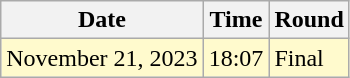<table class="wikitable">
<tr>
<th>Date</th>
<th>Time</th>
<th>Round</th>
</tr>
<tr style=background:lemonchiffon>
<td>November 21, 2023</td>
<td>18:07</td>
<td>Final</td>
</tr>
</table>
